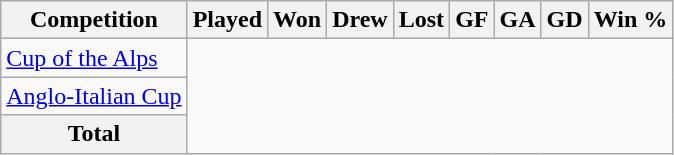<table class="wikitable sortable" style="text-align: center;">
<tr>
<th>Competition</th>
<th>Played</th>
<th>Won</th>
<th>Drew</th>
<th>Lost</th>
<th>GF</th>
<th>GA</th>
<th>GD</th>
<th>Win %</th>
</tr>
<tr>
<td align=left><a href='#'>Cup of the Alps</a><br></td>
</tr>
<tr>
<td align=left><a href='#'>Anglo-Italian Cup</a><br></td>
</tr>
<tr>
<th>Total<br></th>
</tr>
</table>
